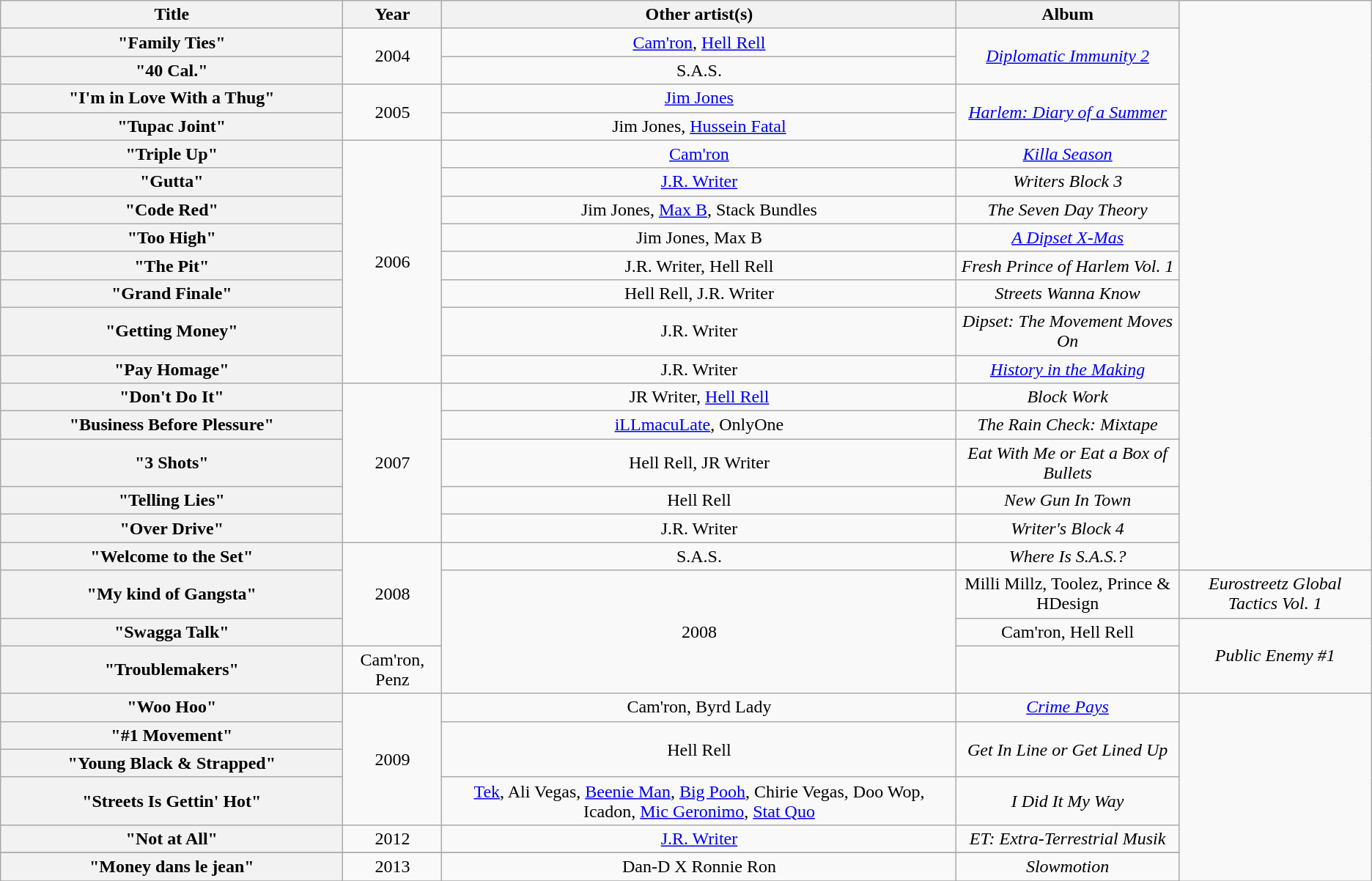<table class="wikitable plainrowheaders" style="text-align:center;" border="1">
<tr>
<th scope="col" style="width:19em;">Title</th>
<th scope="col">Year</th>
<th scope="col">Other artist(s)</th>
<th scope="col">Album</th>
</tr>
<tr>
<th scope="row">"Family Ties"</th>
<td rowspan="2">2004</td>
<td><a href='#'>Cam'ron</a>, <a href='#'>Hell Rell</a></td>
<td rowspan="2"><em><a href='#'>Diplomatic Immunity 2</a></em></td>
</tr>
<tr>
<th scope="row">"40 Cal."</th>
<td>S.A.S.</td>
</tr>
<tr>
<th scope="row">"I'm in Love With a Thug"</th>
<td rowspan="2">2005</td>
<td><a href='#'>Jim Jones</a></td>
<td rowspan="2"><em><a href='#'>Harlem: Diary of a Summer</a></em></td>
</tr>
<tr>
<th scope="row">"Tupac Joint"</th>
<td>Jim Jones, <a href='#'>Hussein Fatal</a></td>
</tr>
<tr>
<th scope="row">"Triple Up"</th>
<td rowspan="8">2006</td>
<td><a href='#'>Cam'ron</a></td>
<td><em><a href='#'>Killa Season</a></em></td>
</tr>
<tr>
<th scope="row">"Gutta"</th>
<td><a href='#'>J.R. Writer</a></td>
<td><em>Writers Block 3</em></td>
</tr>
<tr>
<th scope="row">"Code Red"</th>
<td>Jim Jones, <a href='#'>Max B</a>, Stack Bundles</td>
<td><em>The Seven Day Theory</em></td>
</tr>
<tr>
<th scope="row">"Too High"</th>
<td>Jim Jones, Max B</td>
<td><em><a href='#'>A Dipset X-Mas</a></em></td>
</tr>
<tr>
<th scope="row">"The Pit"</th>
<td>J.R. Writer, Hell Rell</td>
<td><em>Fresh Prince of Harlem Vol. 1</em></td>
</tr>
<tr>
<th scope="row">"Grand Finale"</th>
<td>Hell Rell, J.R. Writer</td>
<td><em>Streets Wanna Know</em></td>
</tr>
<tr>
<th scope="row">"Getting Money"</th>
<td>J.R. Writer</td>
<td><em>Dipset: The Movement Moves On</em></td>
</tr>
<tr>
<th scope="row">"Pay Homage"</th>
<td>J.R. Writer</td>
<td><em><a href='#'>History in the Making</a></em></td>
</tr>
<tr>
<th scope="row">"Don't Do It"</th>
<td rowspan="5">2007</td>
<td>JR Writer, <a href='#'>Hell Rell</a></td>
<td><em>Block Work</em></td>
</tr>
<tr>
<th scope="row">"Business Before Plessure"</th>
<td><a href='#'>iLLmacuLate</a>, OnlyOne</td>
<td><em>The Rain Check: Mixtape</em></td>
</tr>
<tr>
<th scope="row">"3 Shots"</th>
<td>Hell Rell, JR Writer</td>
<td><em>Eat With Me or Eat a Box of Bullets</em></td>
</tr>
<tr>
<th scope="row">"Telling Lies"</th>
<td>Hell Rell</td>
<td><em>New Gun In Town</em></td>
</tr>
<tr>
<th scope="row">"Over Drive"</th>
<td>J.R. Writer</td>
<td><em>Writer's Block 4</em></td>
</tr>
<tr>
<th scope="row">"Welcome to the Set"</th>
<td rowspan="3">2008</td>
<td>S.A.S.</td>
<td><em>Where Is S.A.S.?</em></td>
</tr>
<tr>
<th scope="row">"My kind of Gangsta"</th>
<td rowspan="3">2008</td>
<td>Milli Millz, Toolez, Prince & HDesign</td>
<td><em>Eurostreetz Global Tactics Vol. 1</em></td>
</tr>
<tr>
<th scope="row">"Swagga Talk"</th>
<td>Cam'ron, Hell Rell</td>
<td rowspan="2"><em>Public Enemy #1</em></td>
</tr>
<tr>
<th scope="row">"Troublemakers"</th>
<td>Cam'ron, Penz</td>
</tr>
<tr>
<th scope="row">"Woo Hoo"</th>
<td rowspan="4">2009</td>
<td>Cam'ron, Byrd Lady</td>
<td><em><a href='#'>Crime Pays</a></em></td>
</tr>
<tr>
<th scope="row">"#1 Movement"</th>
<td rowspan="2">Hell Rell</td>
<td rowspan="2"><em>Get In Line or Get Lined Up</em></td>
</tr>
<tr>
<th scope="row">"Young Black & Strapped"</th>
</tr>
<tr>
<th scope="row">"Streets Is Gettin' Hot"</th>
<td><a href='#'>Tek</a>, Ali Vegas, <a href='#'>Beenie Man</a>, <a href='#'>Big Pooh</a>, Chirie Vegas, Doo Wop, Icadon, <a href='#'>Mic Geronimo</a>, <a href='#'>Stat Quo</a></td>
<td><em>I Did It My Way</em></td>
</tr>
<tr>
<th scope="row">"Not at All"</th>
<td rowspan="1">2012</td>
<td><a href='#'>J.R. Writer</a></td>
<td><em>ET: Extra-Terrestrial Musik</em></td>
</tr>
<tr>
</tr>
<tr>
<th scope="row">"Money dans le jean"</th>
<td rowspan="1">2013</td>
<td>Dan-D X Ronnie Ron</td>
<td><em>Slowmotion</em></td>
</tr>
<tr>
</tr>
</table>
